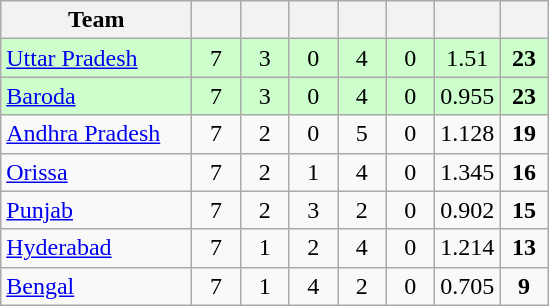<table class="wikitable" style="text-align:center">
<tr>
<th style="width:120px">Team</th>
<th style="width:25px"></th>
<th style="width:25px"></th>
<th style="width:25px"></th>
<th style="width:25px"></th>
<th style="width:25px"></th>
<th style="width:25px"></th>
<th style="width:25px"></th>
</tr>
<tr style="background:#cfc;">
<td style="text-align:left"><a href='#'>Uttar Pradesh</a></td>
<td>7</td>
<td>3</td>
<td>0</td>
<td>4</td>
<td>0</td>
<td>1.51</td>
<td><strong>23</strong></td>
</tr>
<tr style="background:#cfc;">
<td style="text-align:left"><a href='#'>Baroda</a></td>
<td>7</td>
<td>3</td>
<td>0</td>
<td>4</td>
<td>0</td>
<td>0.955</td>
<td><strong>23</strong></td>
</tr>
<tr>
<td style="text-align:left"><a href='#'>Andhra Pradesh</a></td>
<td>7</td>
<td>2</td>
<td>0</td>
<td>5</td>
<td>0</td>
<td>1.128</td>
<td><strong>19</strong></td>
</tr>
<tr>
<td style="text-align:left"><a href='#'>Orissa</a></td>
<td>7</td>
<td>2</td>
<td>1</td>
<td>4</td>
<td>0</td>
<td>1.345</td>
<td><strong>16</strong></td>
</tr>
<tr>
<td style="text-align:left"><a href='#'>Punjab</a></td>
<td>7</td>
<td>2</td>
<td>3</td>
<td>2</td>
<td>0</td>
<td>0.902</td>
<td><strong>15</strong></td>
</tr>
<tr>
<td style="text-align:left"><a href='#'>Hyderabad</a></td>
<td>7</td>
<td>1</td>
<td>2</td>
<td>4</td>
<td>0</td>
<td>1.214</td>
<td><strong>13</strong></td>
</tr>
<tr>
<td style="text-align:left"><a href='#'>Bengal</a></td>
<td>7</td>
<td>1</td>
<td>4</td>
<td>2</td>
<td>0</td>
<td>0.705</td>
<td><strong>9</strong></td>
</tr>
</table>
